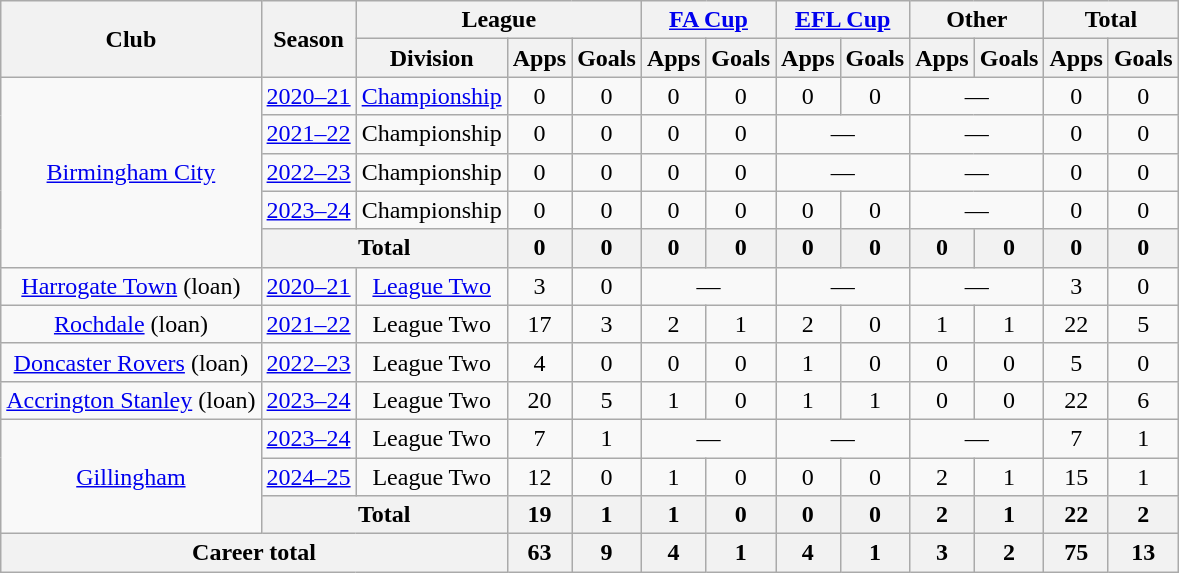<table class=wikitable style=text-align:center>
<tr>
<th rowspan=2>Club</th>
<th rowspan=2>Season</th>
<th colspan=3>League</th>
<th colspan=2><a href='#'>FA Cup</a></th>
<th colspan=2><a href='#'>EFL Cup</a></th>
<th colspan=2>Other</th>
<th colspan=2>Total</th>
</tr>
<tr>
<th>Division</th>
<th>Apps</th>
<th>Goals</th>
<th>Apps</th>
<th>Goals</th>
<th>Apps</th>
<th>Goals</th>
<th>Apps</th>
<th>Goals</th>
<th>Apps</th>
<th>Goals</th>
</tr>
<tr>
<td rowspan=5><a href='#'>Birmingham City</a></td>
<td><a href='#'>2020–21</a></td>
<td><a href='#'>Championship</a></td>
<td>0</td>
<td>0</td>
<td>0</td>
<td>0</td>
<td>0</td>
<td>0</td>
<td colspan=2>—</td>
<td>0</td>
<td>0</td>
</tr>
<tr>
<td><a href='#'>2021–22</a></td>
<td>Championship</td>
<td>0</td>
<td>0</td>
<td>0</td>
<td>0</td>
<td colspan=2>—</td>
<td colspan=2>—</td>
<td>0</td>
<td>0</td>
</tr>
<tr>
<td><a href='#'>2022–23</a></td>
<td>Championship</td>
<td>0</td>
<td>0</td>
<td>0</td>
<td>0</td>
<td colspan=2>—</td>
<td colspan=2>—</td>
<td>0</td>
<td>0</td>
</tr>
<tr>
<td><a href='#'>2023–24</a></td>
<td>Championship</td>
<td>0</td>
<td>0</td>
<td>0</td>
<td>0</td>
<td>0</td>
<td>0</td>
<td colspan=2>—</td>
<td>0</td>
<td>0</td>
</tr>
<tr>
<th colspan=2>Total</th>
<th>0</th>
<th>0</th>
<th>0</th>
<th>0</th>
<th>0</th>
<th>0</th>
<th>0</th>
<th>0</th>
<th>0</th>
<th>0</th>
</tr>
<tr>
<td><a href='#'>Harrogate Town</a> (loan)</td>
<td><a href='#'>2020–21</a></td>
<td><a href='#'>League Two</a></td>
<td>3</td>
<td>0</td>
<td colspan=2>—</td>
<td colspan=2>—</td>
<td colspan=2>—</td>
<td>3</td>
<td>0</td>
</tr>
<tr>
<td><a href='#'>Rochdale</a> (loan)</td>
<td><a href='#'>2021–22</a></td>
<td>League Two</td>
<td>17</td>
<td>3</td>
<td>2</td>
<td>1</td>
<td>2</td>
<td>0</td>
<td>1</td>
<td>1</td>
<td>22</td>
<td>5</td>
</tr>
<tr>
<td><a href='#'>Doncaster Rovers</a> (loan)</td>
<td><a href='#'>2022–23</a></td>
<td>League Two</td>
<td>4</td>
<td>0</td>
<td>0</td>
<td>0</td>
<td>1</td>
<td>0</td>
<td>0</td>
<td>0</td>
<td>5</td>
<td>0</td>
</tr>
<tr>
<td><a href='#'>Accrington Stanley</a> (loan)</td>
<td><a href='#'>2023–24</a></td>
<td>League Two</td>
<td>20</td>
<td>5</td>
<td>1</td>
<td>0</td>
<td>1</td>
<td>1</td>
<td>0</td>
<td>0</td>
<td>22</td>
<td>6</td>
</tr>
<tr>
<td rowspan=3><a href='#'>Gillingham</a></td>
<td><a href='#'>2023–24</a></td>
<td>League Two</td>
<td>7</td>
<td>1</td>
<td colspan=2>—</td>
<td colspan=2>—</td>
<td colspan=2>—</td>
<td>7</td>
<td>1</td>
</tr>
<tr>
<td><a href='#'>2024–25</a></td>
<td>League Two</td>
<td>12</td>
<td>0</td>
<td>1</td>
<td>0</td>
<td>0</td>
<td>0</td>
<td>2</td>
<td>1</td>
<td>15</td>
<td>1</td>
</tr>
<tr>
<th colspan=2>Total</th>
<th>19</th>
<th>1</th>
<th>1</th>
<th>0</th>
<th>0</th>
<th>0</th>
<th>2</th>
<th>1</th>
<th>22</th>
<th>2</th>
</tr>
<tr>
<th colspan=3>Career total</th>
<th>63</th>
<th>9</th>
<th>4</th>
<th>1</th>
<th>4</th>
<th>1</th>
<th>3</th>
<th>2</th>
<th>75</th>
<th>13</th>
</tr>
</table>
